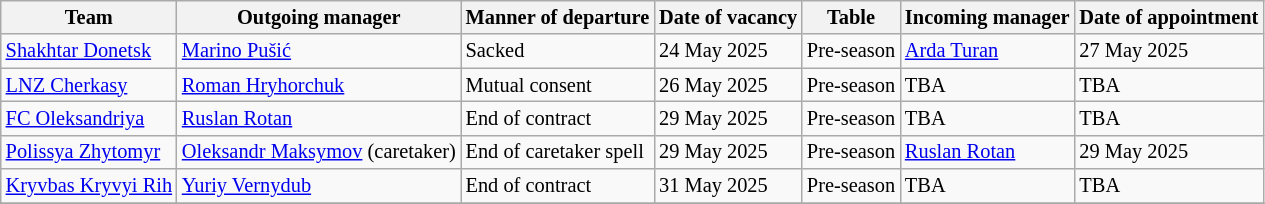<table class="wikitable sortable" style="font-size:85%">
<tr>
<th>Team</th>
<th>Outgoing manager</th>
<th>Manner of departure</th>
<th>Date of vacancy</th>
<th>Table</th>
<th>Incoming manager</th>
<th>Date of appointment</th>
</tr>
<tr>
<td><a href='#'>Shakhtar Donetsk</a></td>
<td> <a href='#'>Marino Pušić</a></td>
<td>Sacked</td>
<td>24 May 2025</td>
<td>Pre-season</td>
<td> <a href='#'>Arda Turan</a></td>
<td>27 May 2025</td>
</tr>
<tr>
<td><a href='#'>LNZ Cherkasy</a></td>
<td> <a href='#'>Roman Hryhorchuk</a></td>
<td>Mutual consent</td>
<td>26 May 2025</td>
<td>Pre-season</td>
<td>TBA</td>
<td>TBA</td>
</tr>
<tr>
<td><a href='#'>FC Oleksandriya</a></td>
<td> <a href='#'>Ruslan Rotan</a></td>
<td>End of contract</td>
<td>29 May 2025</td>
<td>Pre-season</td>
<td>TBA</td>
<td>TBA</td>
</tr>
<tr>
<td><a href='#'>Polissya Zhytomyr</a></td>
<td> <a href='#'>Oleksandr Maksymov</a> (caretaker)</td>
<td>End of caretaker spell</td>
<td>29 May 2025</td>
<td>Pre-season</td>
<td> <a href='#'>Ruslan Rotan</a></td>
<td>29 May 2025</td>
</tr>
<tr>
<td><a href='#'>Kryvbas Kryvyi Rih</a></td>
<td> <a href='#'>Yuriy Vernydub</a></td>
<td>End of contract</td>
<td>31 May 2025</td>
<td>Pre-season</td>
<td>TBA</td>
<td>TBA</td>
</tr>
<tr>
</tr>
</table>
